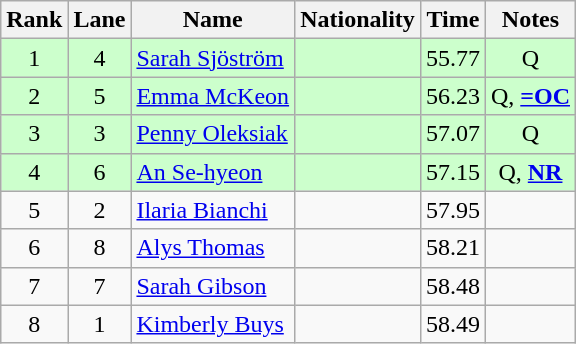<table class="wikitable sortable" style="text-align:center">
<tr>
<th>Rank</th>
<th>Lane</th>
<th>Name</th>
<th>Nationality</th>
<th>Time</th>
<th>Notes</th>
</tr>
<tr bgcolor=ccffcc>
<td>1</td>
<td>4</td>
<td align=left><a href='#'>Sarah Sjöström</a></td>
<td align=left></td>
<td>55.77</td>
<td>Q</td>
</tr>
<tr bgcolor=ccffcc>
<td>2</td>
<td>5</td>
<td align=left><a href='#'>Emma McKeon</a></td>
<td align=left></td>
<td>56.23</td>
<td>Q, <strong><a href='#'>=OC</a></strong></td>
</tr>
<tr bgcolor=ccffcc>
<td>3</td>
<td>3</td>
<td align=left><a href='#'>Penny Oleksiak</a></td>
<td align=left></td>
<td>57.07</td>
<td>Q</td>
</tr>
<tr bgcolor=ccffcc>
<td>4</td>
<td>6</td>
<td align=left><a href='#'>An Se-hyeon</a></td>
<td align=left></td>
<td>57.15</td>
<td>Q, <strong><a href='#'>NR</a></strong></td>
</tr>
<tr>
<td>5</td>
<td>2</td>
<td align=left><a href='#'>Ilaria Bianchi</a></td>
<td align=left></td>
<td>57.95</td>
<td></td>
</tr>
<tr>
<td>6</td>
<td>8</td>
<td align=left><a href='#'>Alys Thomas</a></td>
<td align=left></td>
<td>58.21</td>
<td></td>
</tr>
<tr>
<td>7</td>
<td>7</td>
<td align=left><a href='#'>Sarah Gibson</a></td>
<td align=left></td>
<td>58.48</td>
<td></td>
</tr>
<tr>
<td>8</td>
<td>1</td>
<td align=left><a href='#'>Kimberly Buys</a></td>
<td align=left></td>
<td>58.49</td>
<td></td>
</tr>
</table>
